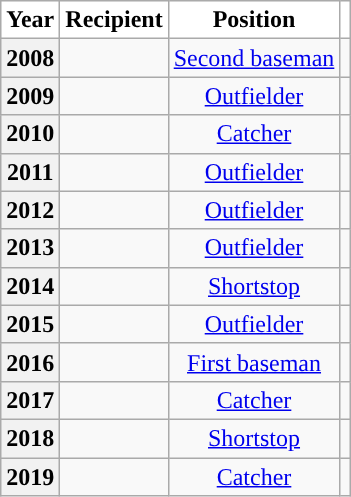<table class="wikitable sortable plainrowheaders" style="text-align:center">
<tr>
<th scope="col" style="background-color:#ffffff; border-top:#">Year</th>
<th scope="col" style="background-color:#ffffff; border-top:#">Recipient</th>
<th scope="col" style="background-color:#ffffff; border-top:#">Position</th>
<th scope="col" class="unsortable" style="background-color:#ffffff; border-top:#"></th>
</tr>
<tr>
<th scope="row" style="text-align:center">2008</th>
<td></td>
<td><a href='#'>Second baseman</a></td>
<td></td>
</tr>
<tr>
<th scope="row" style="text-align:center">2009</th>
<td></td>
<td><a href='#'>Outfielder</a></td>
<td></td>
</tr>
<tr>
<th scope="row" style="text-align:center">2010</th>
<td></td>
<td><a href='#'>Catcher</a></td>
<td></td>
</tr>
<tr>
<th scope="row" style="text-align:center">2011</th>
<td></td>
<td><a href='#'>Outfielder</a></td>
<td></td>
</tr>
<tr>
<th scope="row" style="text-align:center">2012</th>
<td></td>
<td><a href='#'>Outfielder</a></td>
<td></td>
</tr>
<tr>
<th scope="row" style="text-align:center">2013</th>
<td></td>
<td><a href='#'>Outfielder</a></td>
<td></td>
</tr>
<tr>
<th scope="row" style="text-align:center">2014</th>
<td></td>
<td><a href='#'>Shortstop</a></td>
<td></td>
</tr>
<tr>
<th scope="row" style="text-align:center">2015</th>
<td></td>
<td><a href='#'>Outfielder</a></td>
<td></td>
</tr>
<tr>
<th scope="row" style="text-align:center">2016</th>
<td></td>
<td><a href='#'>First baseman</a></td>
<td></td>
</tr>
<tr>
<th scope="row" style="text-align:center">2017</th>
<td></td>
<td><a href='#'>Catcher</a></td>
<td></td>
</tr>
<tr>
<th scope="row" style="text-align:center">2018</th>
<td></td>
<td><a href='#'>Shortstop</a></td>
<td></td>
</tr>
<tr>
<th scope="row" style="text-align:center">2019</th>
<td></td>
<td><a href='#'>Catcher</a></td>
<td></td>
</tr>
</table>
